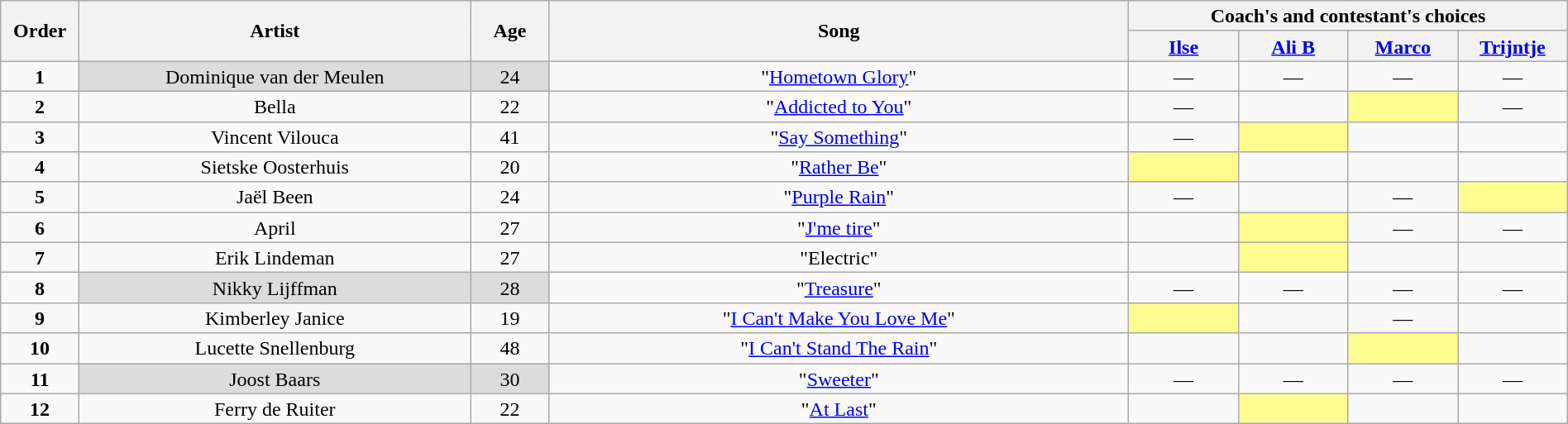<table class="wikitable" style="text-align:center; line-height:17px; width:100%;">
<tr>
<th scope="col" rowspan="2" style="width:05%;">Order</th>
<th scope="col" rowspan="2" style="width:25%;">Artist</th>
<th scope="col" rowspan="2" style="width:05%;">Age</th>
<th scope="col" rowspan="2" style="width:37%;">Song</th>
<th scope="col" colspan="4" style="width:28%;">Coach's and contestant's choices</th>
</tr>
<tr>
<th style="width:07%;"><a href='#'>Ilse</a></th>
<th style="width:07%;"><a href='#'>Ali B</a></th>
<th style="width:07%;"><a href='#'>Marco</a></th>
<th style="width:07%;"><a href='#'>Trijntje</a></th>
</tr>
<tr>
<td><strong>1</strong></td>
<td style="background:#DCDCDC;">Dominique van der Meulen</td>
<td style="background:#DCDCDC;">24</td>
<td>"<a href='#'>Hometown Glory</a>"</td>
<td>—</td>
<td>—</td>
<td>—</td>
<td>—</td>
</tr>
<tr>
<td><strong>2</strong></td>
<td>Bella</td>
<td>22</td>
<td>"<a href='#'>Addicted to You</a>"</td>
<td>—</td>
<td><strong></strong></td>
<td style="background:#fdfc8f;"><strong></strong></td>
<td>—</td>
</tr>
<tr>
<td><strong>3</strong></td>
<td>Vincent Vilouca</td>
<td>41</td>
<td>"<a href='#'>Say Something</a>"</td>
<td>—</td>
<td style="background:#fdfc8f;"><strong></strong></td>
<td><strong></strong></td>
<td><strong></strong></td>
</tr>
<tr>
<td><strong>4</strong></td>
<td>Sietske Oosterhuis</td>
<td>20</td>
<td>"<a href='#'>Rather Be</a>"</td>
<td style="background:#fdfc8f;"><strong></strong></td>
<td><strong></strong></td>
<td><strong></strong></td>
<td><strong></strong></td>
</tr>
<tr>
<td><strong>5</strong></td>
<td>Jaël Been</td>
<td>24</td>
<td>"<a href='#'>Purple Rain</a>"</td>
<td>—</td>
<td><strong></strong></td>
<td>—</td>
<td style="background:#fdfc8f;"><strong></strong></td>
</tr>
<tr>
<td><strong>6</strong></td>
<td>April</td>
<td>27</td>
<td>"<a href='#'>J'me tire</a>"</td>
<td><strong></strong></td>
<td style="background:#fdfc8f;"><strong></strong></td>
<td>—</td>
<td>—</td>
</tr>
<tr>
<td><strong>7</strong></td>
<td>Erik Lindeman</td>
<td>27</td>
<td>"Electric"</td>
<td><strong></strong></td>
<td style="background:#fdfc8f;"><strong></strong></td>
<td><strong></strong></td>
<td><strong></strong></td>
</tr>
<tr>
<td><strong>8</strong></td>
<td style="background:#DCDCDC;">Nikky Lijffman</td>
<td style="background:#DCDCDC;">28</td>
<td>"<a href='#'>Treasure</a>"</td>
<td>—</td>
<td>—</td>
<td>—</td>
<td>—</td>
</tr>
<tr>
<td><strong>9</strong></td>
<td>Kimberley Janice</td>
<td>19</td>
<td>"<a href='#'>I Can't Make You Love Me</a>"</td>
<td style="background:#fdfc8f;"><strong></strong></td>
<td><strong></strong></td>
<td>—</td>
<td><strong></strong></td>
</tr>
<tr>
<td><strong>10</strong></td>
<td>Lucette Snellenburg</td>
<td>48</td>
<td>"<a href='#'>I Can't Stand The Rain</a>"</td>
<td><strong></strong></td>
<td><strong></strong></td>
<td style="background:#fdfc8f;"><strong></strong></td>
<td><strong></strong></td>
</tr>
<tr>
<td><strong>11</strong></td>
<td style="background:#DCDCDC;">Joost Baars</td>
<td style="background:#DCDCDC;">30</td>
<td>"<a href='#'>Sweeter</a>"</td>
<td>—</td>
<td>—</td>
<td>—</td>
<td>—</td>
</tr>
<tr>
<td><strong>12</strong></td>
<td>Ferry de Ruiter</td>
<td>22</td>
<td>"<a href='#'>At Last</a>"</td>
<td><strong></strong></td>
<td style="background:#fdfc8f;"><strong></strong></td>
<td><strong></strong></td>
<td><strong></strong></td>
</tr>
</table>
